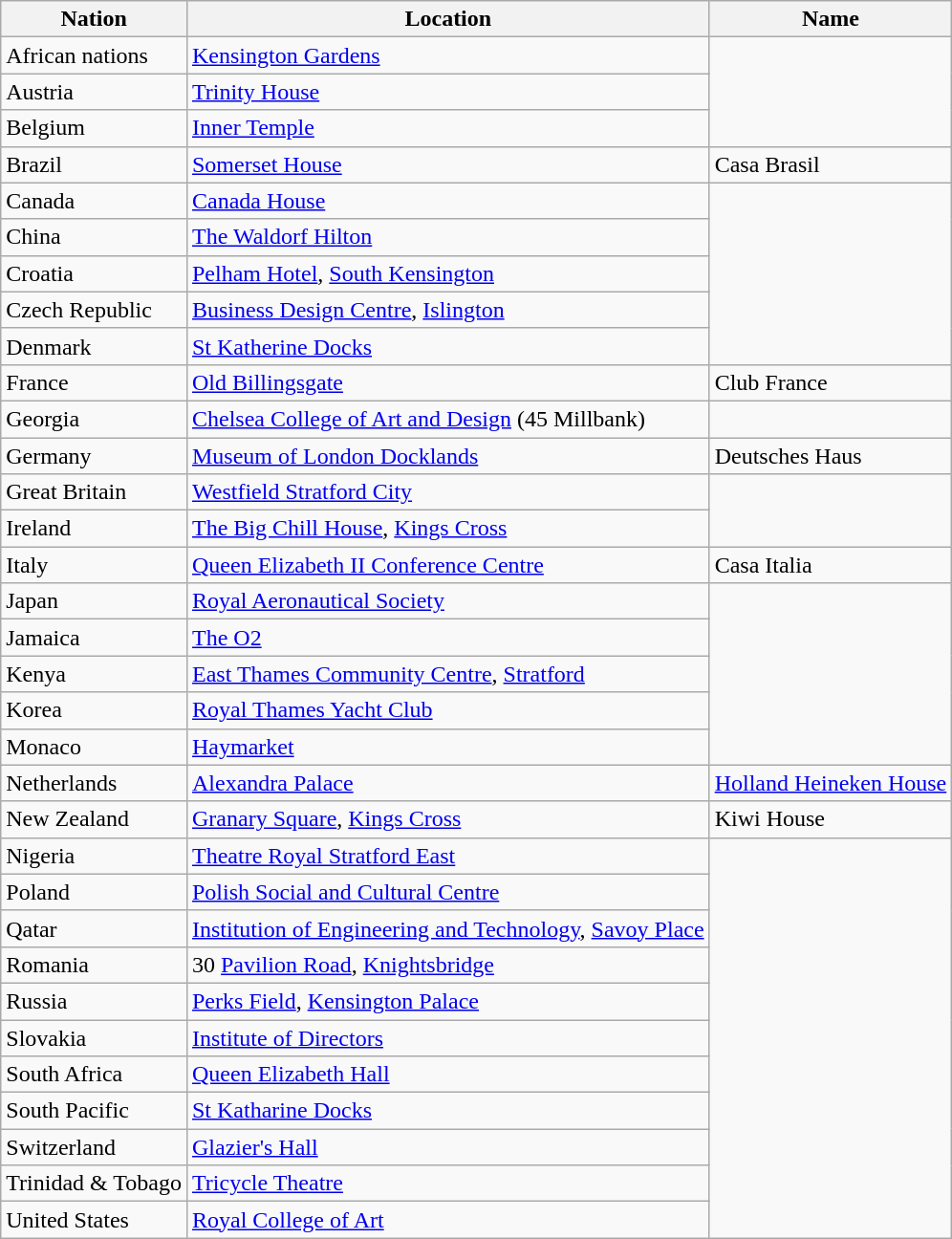<table class="wikitable collapsible collapsed sortable">
<tr>
<th>Nation</th>
<th>Location</th>
<th>Name</th>
</tr>
<tr>
<td>African nations</td>
<td><a href='#'>Kensington Gardens</a></td>
</tr>
<tr>
<td>Austria</td>
<td><a href='#'>Trinity House</a></td>
</tr>
<tr>
<td>Belgium</td>
<td><a href='#'>Inner Temple</a></td>
</tr>
<tr>
<td>Brazil</td>
<td><a href='#'>Somerset House</a></td>
<td>Casa Brasil</td>
</tr>
<tr>
<td>Canada</td>
<td><a href='#'>Canada House</a></td>
</tr>
<tr>
<td>China</td>
<td><a href='#'>The Waldorf Hilton</a></td>
</tr>
<tr>
<td>Croatia</td>
<td><a href='#'>Pelham Hotel</a>, <a href='#'>South Kensington</a></td>
</tr>
<tr>
<td>Czech Republic</td>
<td><a href='#'>Business Design Centre</a>, <a href='#'>Islington</a></td>
</tr>
<tr>
<td>Denmark</td>
<td><a href='#'>St Katherine Docks</a></td>
</tr>
<tr>
<td>France</td>
<td><a href='#'>Old Billingsgate</a></td>
<td>Club France</td>
</tr>
<tr>
<td>Georgia</td>
<td><a href='#'>Chelsea College of Art and Design</a> (45 Millbank)</td>
</tr>
<tr>
<td>Germany</td>
<td><a href='#'>Museum of London Docklands</a></td>
<td>Deutsches Haus</td>
</tr>
<tr>
<td>Great Britain</td>
<td><a href='#'>Westfield Stratford City</a></td>
</tr>
<tr>
<td>Ireland</td>
<td><a href='#'>The Big Chill House</a>, <a href='#'>Kings Cross</a></td>
</tr>
<tr>
<td>Italy</td>
<td><a href='#'>Queen Elizabeth II Conference Centre</a></td>
<td>Casa Italia</td>
</tr>
<tr>
<td>Japan</td>
<td><a href='#'>Royal Aeronautical Society</a></td>
</tr>
<tr>
<td>Jamaica</td>
<td><a href='#'>The O2</a></td>
</tr>
<tr>
<td>Kenya</td>
<td><a href='#'>East Thames Community Centre</a>, <a href='#'>Stratford</a></td>
</tr>
<tr>
<td>Korea</td>
<td><a href='#'>Royal Thames Yacht Club</a></td>
</tr>
<tr>
<td>Monaco</td>
<td><a href='#'>Haymarket</a></td>
</tr>
<tr>
<td>Netherlands</td>
<td><a href='#'>Alexandra Palace</a></td>
<td><a href='#'>Holland Heineken House</a></td>
</tr>
<tr>
<td>New Zealand</td>
<td><a href='#'>Granary Square</a>, <a href='#'>Kings Cross</a></td>
<td>Kiwi House</td>
</tr>
<tr>
<td>Nigeria</td>
<td><a href='#'>Theatre Royal Stratford East</a></td>
</tr>
<tr>
<td>Poland</td>
<td><a href='#'>Polish Social and Cultural Centre</a></td>
</tr>
<tr>
<td>Qatar</td>
<td><a href='#'>Institution of Engineering and Technology</a>, <a href='#'>Savoy Place</a></td>
</tr>
<tr>
<td>Romania</td>
<td>30 <a href='#'>Pavilion Road</a>, <a href='#'>Knightsbridge</a></td>
</tr>
<tr>
<td>Russia</td>
<td><a href='#'>Perks Field</a>, <a href='#'>Kensington Palace</a></td>
</tr>
<tr>
<td>Slovakia</td>
<td><a href='#'>Institute of Directors</a></td>
</tr>
<tr>
<td>South Africa</td>
<td><a href='#'>Queen Elizabeth Hall</a></td>
</tr>
<tr>
<td>South Pacific</td>
<td><a href='#'>St Katharine Docks</a></td>
</tr>
<tr>
<td>Switzerland</td>
<td><a href='#'>Glazier's Hall</a></td>
</tr>
<tr>
<td>Trinidad & Tobago</td>
<td><a href='#'>Tricycle Theatre</a></td>
</tr>
<tr>
<td>United States</td>
<td><a href='#'>Royal College of Art</a></td>
</tr>
</table>
